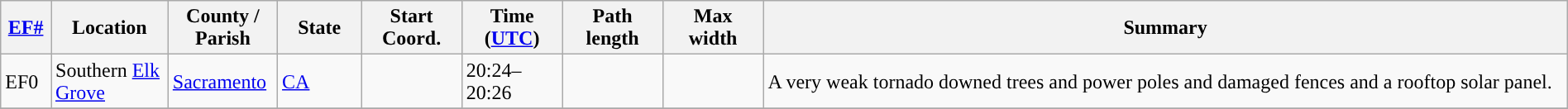<table class="wikitable sortable" style="width:100%;">
<tr>
<th scope="col"  style="width:3%; text-align:center;"><a href='#'>EF#</a></th>
<th scope="col"  style="width:7%; text-align:center;" class="unsortable">Location</th>
<th scope="col"  style="width:6%; text-align:center;" class="unsortable">County / Parish</th>
<th scope="col"  style="width:5%; text-align:center;">State</th>
<th scope="col"  style="width:6%; text-align:center;">Start Coord.</th>
<th scope="col"  style="width:6%; text-align:center;">Time (<a href='#'>UTC</a>)</th>
<th scope="col"  style="width:6%; text-align:center;">Path length</th>
<th scope="col"  style="width:6%; text-align:center;">Max width</th>
<th scope="col" class="unsortable" style="width:48%; text-align:center;">Summary</th>
</tr>
<tr>
<td>EF0</td>
<td>Southern <a href='#'>Elk Grove</a></td>
<td><a href='#'>Sacramento</a></td>
<td><a href='#'>CA</a></td>
<td></td>
<td>20:24–20:26</td>
<td></td>
<td></td>
<td>A very weak tornado downed trees and power poles and damaged fences and a rooftop solar panel.</td>
</tr>
<tr>
</tr>
</table>
